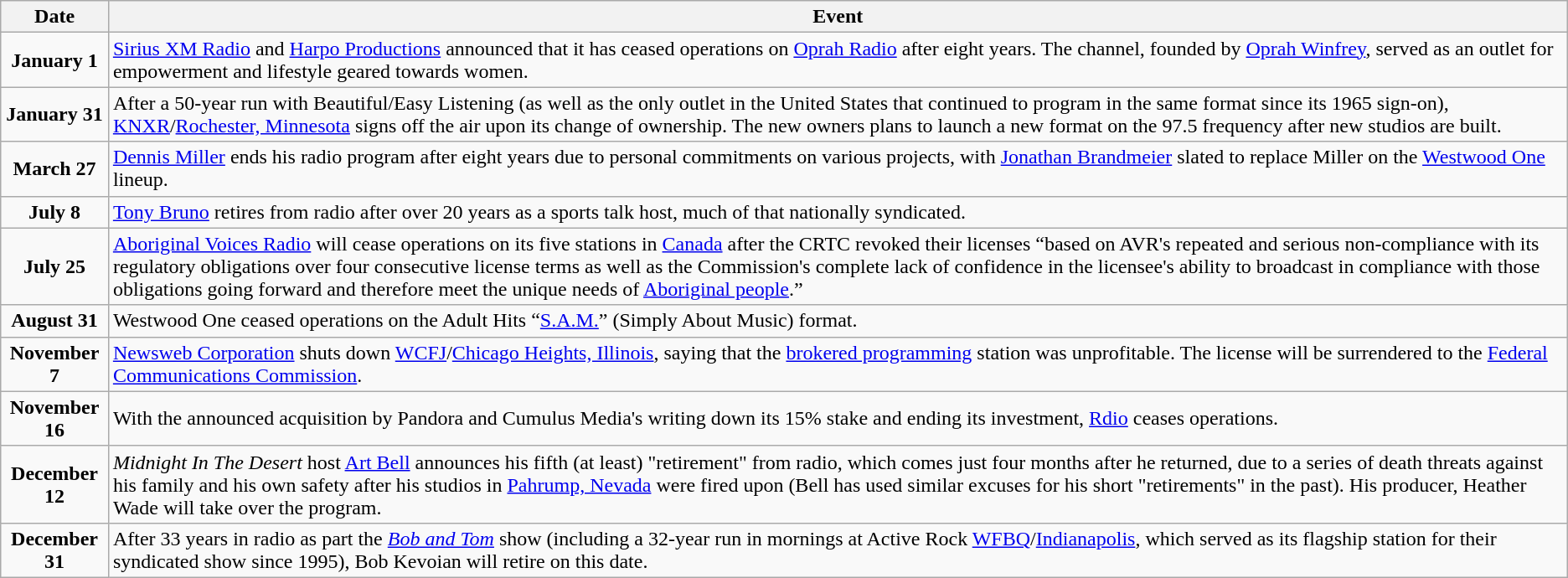<table class="wikitable">
<tr>
<th>Date</th>
<th>Event</th>
</tr>
<tr>
<td style="text-align:center;"><strong>January 1</strong></td>
<td><a href='#'>Sirius XM Radio</a> and <a href='#'>Harpo Productions</a> announced that it has ceased operations on <a href='#'>Oprah Radio</a> after eight years. The channel, founded by <a href='#'>Oprah Winfrey</a>, served as an outlet for empowerment and lifestyle geared towards women.</td>
</tr>
<tr>
<td style="text-align:center;"><strong>January 31</strong></td>
<td>After a 50-year run with Beautiful/Easy Listening (as well as the only outlet in the United States that continued to program in the same format since its 1965 sign-on), <a href='#'>KNXR</a>/<a href='#'>Rochester, Minnesota</a> signs off the air upon its change of ownership. The new owners plans to launch a new format on the 97.5 frequency after new studios are built.</td>
</tr>
<tr>
<td style="text-align:center;"><strong>March 27</strong></td>
<td><a href='#'>Dennis Miller</a> ends his radio program after eight years due to personal commitments on various projects, with <a href='#'>Jonathan Brandmeier</a> slated to replace Miller on the <a href='#'>Westwood One</a> lineup.</td>
</tr>
<tr>
<td style="text-align:center;"><strong>July 8</strong></td>
<td><a href='#'>Tony Bruno</a> retires from radio after over 20 years as a sports talk host, much of that nationally syndicated.</td>
</tr>
<tr>
<td style="text-align:center;"><strong>July 25</strong></td>
<td><a href='#'>Aboriginal Voices Radio</a> will cease operations on its five stations in <a href='#'>Canada</a> after the CRTC revoked their licenses “based on AVR's repeated and serious non-compliance with its regulatory obligations over four consecutive license terms as well as the Commission's complete lack of confidence in the licensee's ability to broadcast in compliance with those obligations going forward and therefore meet the unique needs of <a href='#'>Aboriginal people</a>.”</td>
</tr>
<tr>
<td style="text-align:center;"><strong>August 31</strong></td>
<td>Westwood One ceased operations on the Adult Hits “<a href='#'>S.A.M.</a>” (Simply About Music) format.</td>
</tr>
<tr>
<td style="text-align:center;"><strong>November 7</strong></td>
<td><a href='#'>Newsweb Corporation</a> shuts down <a href='#'>WCFJ</a>/<a href='#'>Chicago Heights, Illinois</a>, saying that the <a href='#'>brokered programming</a> station was unprofitable. The license will be surrendered to the <a href='#'>Federal Communications Commission</a>.</td>
</tr>
<tr>
<td style="text-align:center;"><strong>November 16</strong></td>
<td>With the announced acquisition by Pandora and Cumulus Media's writing down its 15% stake and ending its investment, <a href='#'>Rdio</a> ceases operations.</td>
</tr>
<tr>
<td style="text-align:center;"><strong>December 12</strong></td>
<td><em>Midnight In The Desert</em> host <a href='#'>Art Bell</a> announces his fifth (at least) "retirement" from radio, which comes just four months after he returned, due to a series of death threats against his family and his own safety after his studios in <a href='#'>Pahrump, Nevada</a> were fired upon (Bell has used similar excuses for his short "retirements" in the past). His producer, Heather Wade will take over the program.</td>
</tr>
<tr>
<td style="text-align:center;"><strong>December 31</strong></td>
<td>After 33 years in radio as part the <em><a href='#'>Bob and Tom</a></em> show (including a 32-year run in mornings at Active Rock <a href='#'>WFBQ</a>/<a href='#'>Indianapolis</a>, which served as its flagship station for their syndicated show since 1995), Bob Kevoian will retire on this date.</td>
</tr>
</table>
